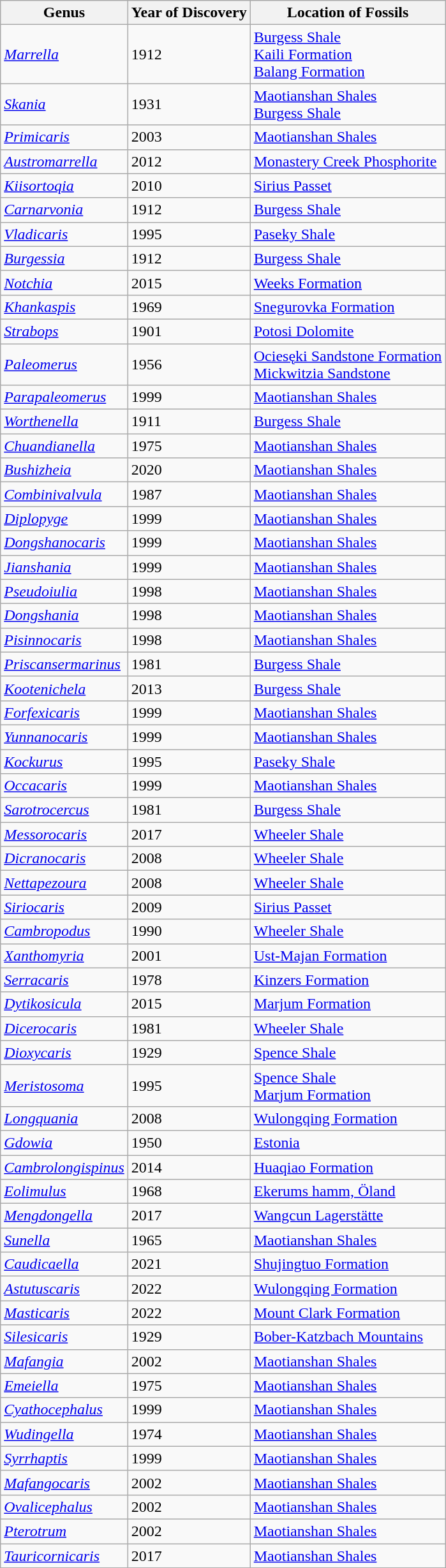<table class="wikitable">
<tr>
<th>Genus</th>
<th>Year of Discovery</th>
<th>Location of Fossils</th>
</tr>
<tr>
<td><em><a href='#'>Marrella</a></em></td>
<td>1912</td>
<td><a href='#'>Burgess Shale</a><br><a href='#'>Kaili Formation</a><br><a href='#'>Balang Formation</a></td>
</tr>
<tr>
<td><em><a href='#'>Skania</a></em></td>
<td>1931</td>
<td><a href='#'>Maotianshan Shales</a><br><a href='#'>Burgess Shale</a></td>
</tr>
<tr>
<td><em><a href='#'>Primicaris</a></em></td>
<td>2003</td>
<td><a href='#'>Maotianshan Shales</a></td>
</tr>
<tr>
<td><em><a href='#'>Austromarrella</a></em></td>
<td>2012</td>
<td><a href='#'>Monastery Creek Phosphorite</a></td>
</tr>
<tr>
<td><em><a href='#'>Kiisortoqia</a></em></td>
<td>2010</td>
<td><a href='#'>Sirius Passet</a></td>
</tr>
<tr>
<td><em><a href='#'>Carnarvonia</a></em></td>
<td>1912</td>
<td><a href='#'>Burgess Shale</a></td>
</tr>
<tr>
<td><em><a href='#'>Vladicaris</a></em></td>
<td>1995</td>
<td><a href='#'>Paseky Shale</a></td>
</tr>
<tr>
<td><em><a href='#'>Burgessia</a></em></td>
<td>1912</td>
<td><a href='#'>Burgess Shale</a></td>
</tr>
<tr>
<td><em><a href='#'>Notchia</a></em></td>
<td>2015</td>
<td><a href='#'>Weeks Formation</a></td>
</tr>
<tr>
<td><em><a href='#'>Khankaspis</a></em></td>
<td>1969</td>
<td><a href='#'>Snegurovka Formation</a></td>
</tr>
<tr>
<td><em><a href='#'>Strabops</a></em></td>
<td>1901</td>
<td><a href='#'>Potosi Dolomite</a></td>
</tr>
<tr>
<td><em><a href='#'>Paleomerus</a></em></td>
<td>1956</td>
<td><a href='#'>Ociesęki Sandstone Formation</a><br><a href='#'>Mickwitzia Sandstone</a></td>
</tr>
<tr>
<td><em><a href='#'>Parapaleomerus</a></em></td>
<td>1999</td>
<td><a href='#'>Maotianshan Shales</a></td>
</tr>
<tr>
<td><em><a href='#'>Worthenella</a></em></td>
<td>1911</td>
<td><a href='#'>Burgess Shale</a></td>
</tr>
<tr>
<td><em><a href='#'>Chuandianella</a></em></td>
<td>1975</td>
<td><a href='#'>Maotianshan Shales</a></td>
</tr>
<tr>
<td><em><a href='#'>Bushizheia</a></em></td>
<td>2020</td>
<td><a href='#'>Maotianshan Shales</a></td>
</tr>
<tr>
<td><em><a href='#'>Combinivalvula</a></em></td>
<td>1987</td>
<td><a href='#'>Maotianshan Shales</a></td>
</tr>
<tr>
<td><em><a href='#'>Diplopyge</a></em></td>
<td>1999</td>
<td><a href='#'>Maotianshan Shales</a></td>
</tr>
<tr>
<td><em><a href='#'>Dongshanocaris</a></em></td>
<td>1999</td>
<td><a href='#'>Maotianshan Shales</a></td>
</tr>
<tr>
<td><em><a href='#'>Jianshania</a></em></td>
<td>1999</td>
<td><a href='#'>Maotianshan Shales</a></td>
</tr>
<tr>
<td><em><a href='#'>Pseudoiulia</a></em></td>
<td>1998</td>
<td><a href='#'>Maotianshan Shales</a></td>
</tr>
<tr>
<td><em><a href='#'>Dongshania</a></em></td>
<td>1998</td>
<td><a href='#'>Maotianshan Shales</a></td>
</tr>
<tr>
<td><em><a href='#'>Pisinnocaris</a></em></td>
<td>1998</td>
<td><a href='#'>Maotianshan Shales</a></td>
</tr>
<tr>
<td><em><a href='#'>Priscansermarinus</a></em></td>
<td>1981</td>
<td><a href='#'>Burgess Shale</a></td>
</tr>
<tr>
<td><em><a href='#'>Kootenichela</a></em></td>
<td>2013</td>
<td><a href='#'>Burgess Shale</a></td>
</tr>
<tr>
<td><em><a href='#'>Forfexicaris</a></em></td>
<td>1999</td>
<td><a href='#'>Maotianshan Shales</a></td>
</tr>
<tr>
<td><em><a href='#'>Yunnanocaris</a></em></td>
<td>1999</td>
<td><a href='#'>Maotianshan Shales</a></td>
</tr>
<tr>
<td><em><a href='#'>Kockurus</a></em></td>
<td>1995</td>
<td><a href='#'>Paseky Shale</a></td>
</tr>
<tr>
<td><em><a href='#'>Occacaris</a></em></td>
<td>1999</td>
<td><a href='#'>Maotianshan Shales</a></td>
</tr>
<tr>
<td><em><a href='#'>Sarotrocercus</a></em></td>
<td>1981</td>
<td><a href='#'>Burgess Shale</a></td>
</tr>
<tr>
<td><em><a href='#'>Messorocaris</a></em></td>
<td>2017</td>
<td><a href='#'>Wheeler Shale</a></td>
</tr>
<tr>
<td><em><a href='#'>Dicranocaris</a></em></td>
<td>2008</td>
<td><a href='#'>Wheeler Shale</a></td>
</tr>
<tr>
<td><em><a href='#'>Nettapezoura</a></em></td>
<td>2008</td>
<td><a href='#'>Wheeler Shale</a></td>
</tr>
<tr>
<td><em><a href='#'>Siriocaris</a></em></td>
<td>2009</td>
<td><a href='#'>Sirius Passet</a></td>
</tr>
<tr>
<td><em><a href='#'>Cambropodus</a></em></td>
<td>1990</td>
<td><a href='#'>Wheeler Shale</a></td>
</tr>
<tr>
<td><em><a href='#'>Xanthomyria</a></em></td>
<td>2001</td>
<td><a href='#'>Ust-Majan Formation</a></td>
</tr>
<tr>
<td><em><a href='#'>Serracaris</a></em></td>
<td>1978</td>
<td><a href='#'>Kinzers Formation</a></td>
</tr>
<tr>
<td><em><a href='#'>Dytikosicula</a></em></td>
<td>2015</td>
<td><a href='#'>Marjum Formation</a></td>
</tr>
<tr>
<td><em><a href='#'>Dicerocaris</a></em></td>
<td>1981</td>
<td><a href='#'>Wheeler Shale</a></td>
</tr>
<tr>
<td><em><a href='#'>Dioxycaris</a></em></td>
<td>1929</td>
<td><a href='#'>Spence Shale</a></td>
</tr>
<tr>
<td><em><a href='#'>Meristosoma</a></em></td>
<td>1995</td>
<td><a href='#'>Spence Shale</a><br><a href='#'>Marjum Formation</a></td>
</tr>
<tr>
<td><em><a href='#'>Longquania</a></em></td>
<td>2008</td>
<td><a href='#'>Wulongqing Formation</a></td>
</tr>
<tr>
<td><em><a href='#'>Gdowia</a></em></td>
<td>1950</td>
<td><a href='#'>Estonia</a></td>
</tr>
<tr>
<td><em><a href='#'>Cambrolongispinus</a></em></td>
<td>2014</td>
<td><a href='#'>Huaqiao Formation</a></td>
</tr>
<tr>
<td><em><a href='#'>Eolimulus</a></em></td>
<td>1968</td>
<td><a href='#'>Ekerums hamm, Öland</a></td>
</tr>
<tr>
<td><em><a href='#'>Mengdongella</a></em></td>
<td>2017</td>
<td><a href='#'>Wangcun Lagerstätte</a></td>
</tr>
<tr>
<td><em><a href='#'>Sunella</a></em></td>
<td>1965</td>
<td><a href='#'>Maotianshan Shales</a></td>
</tr>
<tr>
<td><em><a href='#'>Caudicaella</a></em></td>
<td>2021</td>
<td><a href='#'>Shujingtuo Formation</a></td>
</tr>
<tr>
<td><em><a href='#'>Astutuscaris</a></em></td>
<td>2022</td>
<td><a href='#'>Wulongqing Formation</a></td>
</tr>
<tr>
<td><em><a href='#'>Masticaris</a></em></td>
<td>2022</td>
<td><a href='#'>Mount Clark Formation</a></td>
</tr>
<tr>
<td><em><a href='#'>Silesicaris</a></em></td>
<td>1929</td>
<td><a href='#'>Bober-Katzbach Mountains</a></td>
</tr>
<tr>
<td><em><a href='#'>Mafangia</a></em></td>
<td>2002</td>
<td><a href='#'>Maotianshan Shales</a></td>
</tr>
<tr>
<td><em><a href='#'>Emeiella</a></em></td>
<td>1975</td>
<td><a href='#'>Maotianshan Shales</a></td>
</tr>
<tr>
<td><em><a href='#'>Cyathocephalus</a></em></td>
<td>1999</td>
<td><a href='#'>Maotianshan Shales</a></td>
</tr>
<tr>
<td><em><a href='#'>Wudingella</a></em></td>
<td>1974</td>
<td><a href='#'>Maotianshan Shales</a></td>
</tr>
<tr>
<td><em><a href='#'>Syrrhaptis</a></em></td>
<td>1999</td>
<td><a href='#'>Maotianshan Shales</a></td>
</tr>
<tr>
<td><em><a href='#'>Mafangocaris</a></em></td>
<td>2002</td>
<td><a href='#'>Maotianshan Shales</a></td>
</tr>
<tr>
<td><em><a href='#'>Ovalicephalus</a></em></td>
<td>2002</td>
<td><a href='#'>Maotianshan Shales</a></td>
</tr>
<tr>
<td><em><a href='#'>Pterotrum</a></em></td>
<td>2002</td>
<td><a href='#'>Maotianshan Shales</a></td>
</tr>
<tr>
<td><em><a href='#'>Tauricornicaris</a></em></td>
<td>2017</td>
<td><a href='#'>Maotianshan Shales</a></td>
</tr>
<tr>
</tr>
</table>
